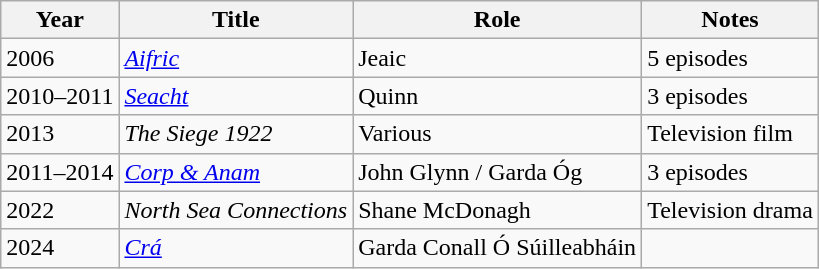<table class="wikitable sortable">
<tr>
<th>Year</th>
<th>Title</th>
<th>Role</th>
<th class="unsortable">Notes</th>
</tr>
<tr>
<td>2006</td>
<td><em><a href='#'>Aifric</a></em></td>
<td>Jeaic</td>
<td>5 episodes</td>
</tr>
<tr>
<td>2010–2011</td>
<td><em><a href='#'>Seacht</a></em></td>
<td>Quinn</td>
<td>3 episodes</td>
</tr>
<tr>
<td>2013</td>
<td><em>The Siege 1922</em></td>
<td>Various</td>
<td>Television film</td>
</tr>
<tr>
<td>2011–2014</td>
<td><em><a href='#'>Corp & Anam</a></em></td>
<td>John Glynn / Garda Óg</td>
<td>3 episodes</td>
</tr>
<tr>
<td>2022</td>
<td><em>North Sea Connections</em></td>
<td>Shane McDonagh</td>
<td>Television drama</td>
</tr>
<tr>
<td>2024</td>
<td><em><a href='#'>Crá</a></em></td>
<td>Garda Conall Ó Súilleabháin</td>
<td></td>
</tr>
</table>
